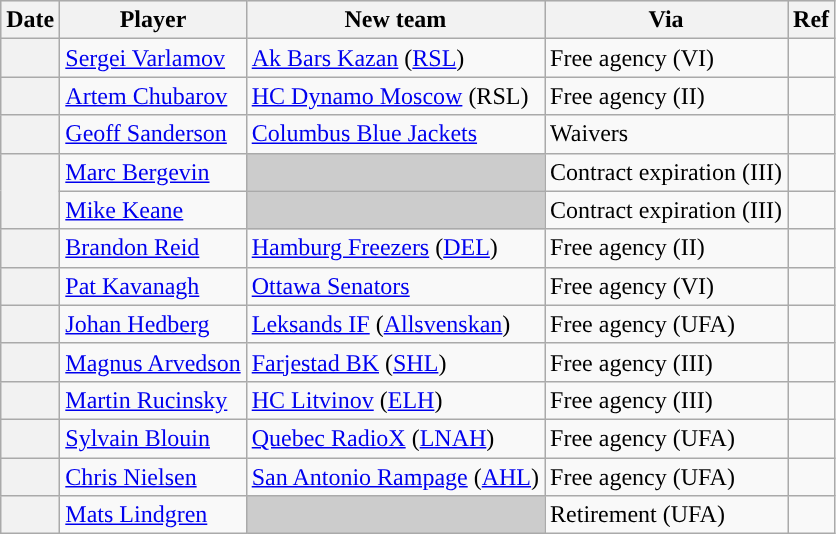<table class="wikitable plainrowheaders">
<tr style="background:#ddd; text-align:center;">
<th>Date</th>
<th>Player</th>
<th>New team</th>
<th>Via</th>
<th>Ref</th>
</tr>
<tr>
<th scope="row"></th>
<td><a href='#'>Sergei Varlamov</a></td>
<td><a href='#'>Ak Bars Kazan</a> (<a href='#'>RSL</a>)</td>
<td>Free agency (VI)</td>
<td></td>
</tr>
<tr>
<th scope="row"></th>
<td><a href='#'>Artem Chubarov</a></td>
<td><a href='#'>HC Dynamo Moscow</a> (RSL)</td>
<td>Free agency (II)</td>
<td></td>
</tr>
<tr>
<th scope="row"></th>
<td><a href='#'>Geoff Sanderson</a></td>
<td><a href='#'>Columbus Blue Jackets</a></td>
<td>Waivers</td>
<td></td>
</tr>
<tr>
<th scope="row" rowspan=2></th>
<td><a href='#'>Marc Bergevin</a></td>
<td style="background:#ccc"></td>
<td>Contract expiration (III)</td>
<td></td>
</tr>
<tr>
<td><a href='#'>Mike Keane</a></td>
<td style="background:#ccc"></td>
<td>Contract expiration (III)</td>
<td></td>
</tr>
<tr>
<th scope="row"></th>
<td><a href='#'>Brandon Reid</a></td>
<td><a href='#'>Hamburg Freezers</a> (<a href='#'>DEL</a>)</td>
<td>Free agency (II)</td>
<td></td>
</tr>
<tr>
<th scope="row"></th>
<td><a href='#'>Pat Kavanagh</a></td>
<td><a href='#'>Ottawa Senators</a></td>
<td>Free agency (VI)</td>
<td></td>
</tr>
<tr>
<th scope="row"></th>
<td><a href='#'>Johan Hedberg</a></td>
<td><a href='#'>Leksands IF</a> (<a href='#'>Allsvenskan</a>)</td>
<td>Free agency (UFA)</td>
<td></td>
</tr>
<tr>
<th scope="row"></th>
<td><a href='#'>Magnus Arvedson</a></td>
<td><a href='#'>Farjestad BK</a> (<a href='#'>SHL</a>)</td>
<td>Free agency (III)</td>
<td></td>
</tr>
<tr>
<th scope="row"></th>
<td><a href='#'>Martin Rucinsky</a></td>
<td><a href='#'>HC Litvinov</a> (<a href='#'>ELH</a>)</td>
<td>Free agency (III)</td>
<td></td>
</tr>
<tr>
<th scope="row"></th>
<td><a href='#'>Sylvain Blouin</a></td>
<td><a href='#'>Quebec RadioX</a> (<a href='#'>LNAH</a>)</td>
<td>Free agency (UFA)</td>
<td></td>
</tr>
<tr>
<th scope="row"></th>
<td><a href='#'>Chris Nielsen</a></td>
<td><a href='#'>San Antonio Rampage</a> (<a href='#'>AHL</a>)</td>
<td>Free agency (UFA)</td>
<td></td>
</tr>
<tr>
<th scope="row"></th>
<td><a href='#'>Mats Lindgren</a></td>
<td style="background:#ccc"></td>
<td>Retirement (UFA)</td>
<td></td>
</tr>
</table>
